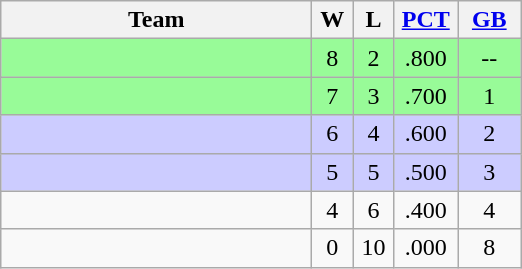<table class="wikitable" style="text-align:center;">
<tr>
<th width=200px>Team</th>
<th width=20px>W</th>
<th width=20px>L</th>
<th width=35px><a href='#'>PCT</a></th>
<th width=35px><a href='#'>GB</a></th>
</tr>
<tr bgcolor=#98fb98>
<td align=left></td>
<td>8</td>
<td>2</td>
<td>.800</td>
<td>--</td>
</tr>
<tr bgcolor=#98fb98>
<td align=left></td>
<td>7</td>
<td>3</td>
<td>.700</td>
<td>1</td>
</tr>
<tr bgcolor=#CCCCFF>
<td align=left></td>
<td>6</td>
<td>4</td>
<td>.600</td>
<td>2</td>
</tr>
<tr bgcolor=#CCCCFF>
<td align=left></td>
<td>5</td>
<td>5</td>
<td>.500</td>
<td>3</td>
</tr>
<tr>
<td align=left></td>
<td>4</td>
<td>6</td>
<td>.400</td>
<td>4</td>
</tr>
<tr>
<td align=left></td>
<td>0</td>
<td>10</td>
<td>.000</td>
<td>8</td>
</tr>
</table>
